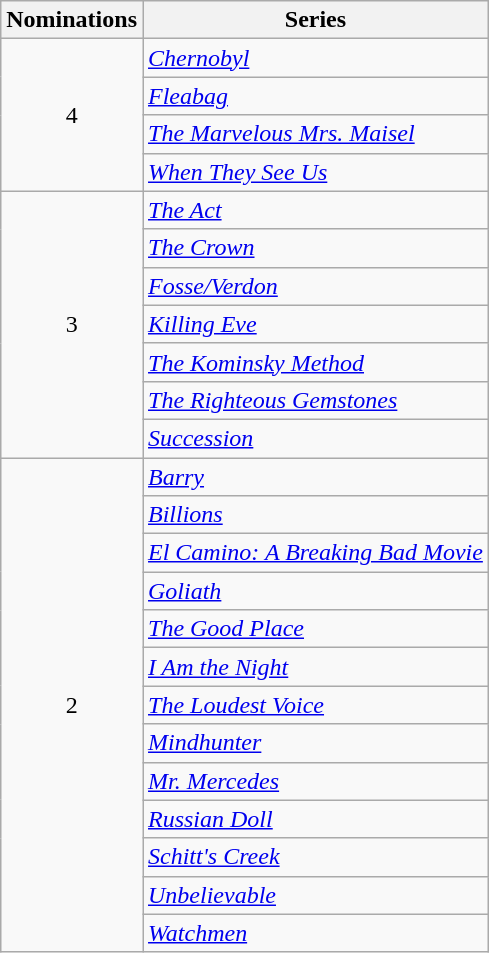<table class="wikitable">
<tr>
<th>Nominations</th>
<th>Series</th>
</tr>
<tr>
<td rowspan="4" style="text-align:center">4</td>
<td><em><a href='#'>Chernobyl</a></em></td>
</tr>
<tr>
<td><em><a href='#'>Fleabag</a></em></td>
</tr>
<tr>
<td><em><a href='#'>The Marvelous Mrs. Maisel</a></em></td>
</tr>
<tr>
<td><em><a href='#'>When They See Us</a></em></td>
</tr>
<tr>
<td rowspan="7" style="text-align:center">3</td>
<td><em><a href='#'>The Act</a></em></td>
</tr>
<tr>
<td><em><a href='#'>The Crown</a></em></td>
</tr>
<tr>
<td><em><a href='#'>Fosse/Verdon</a></em></td>
</tr>
<tr>
<td><em><a href='#'>Killing Eve</a></em></td>
</tr>
<tr>
<td><em><a href='#'>The Kominsky Method</a></em></td>
</tr>
<tr>
<td><em><a href='#'>The Righteous Gemstones</a></em></td>
</tr>
<tr>
<td><em><a href='#'>Succession</a></em></td>
</tr>
<tr>
<td rowspan="13" style="text-align:center">2</td>
<td><em><a href='#'>Barry</a></em></td>
</tr>
<tr>
<td><em><a href='#'>Billions</a></em></td>
</tr>
<tr>
<td><em><a href='#'>El Camino: A Breaking Bad Movie</a></em></td>
</tr>
<tr>
<td><em><a href='#'>Goliath</a></em></td>
</tr>
<tr>
<td><em><a href='#'>The Good Place</a></em></td>
</tr>
<tr>
<td><em><a href='#'>I Am the Night</a></em></td>
</tr>
<tr>
<td><em><a href='#'>The Loudest Voice</a></em></td>
</tr>
<tr>
<td><em><a href='#'>Mindhunter</a></em></td>
</tr>
<tr>
<td><em><a href='#'>Mr. Mercedes</a></em></td>
</tr>
<tr>
<td><em><a href='#'>Russian Doll</a></em></td>
</tr>
<tr>
<td><em><a href='#'>Schitt's Creek</a></em></td>
</tr>
<tr>
<td><em><a href='#'>Unbelievable</a></em></td>
</tr>
<tr>
<td><em><a href='#'>Watchmen</a></em></td>
</tr>
</table>
